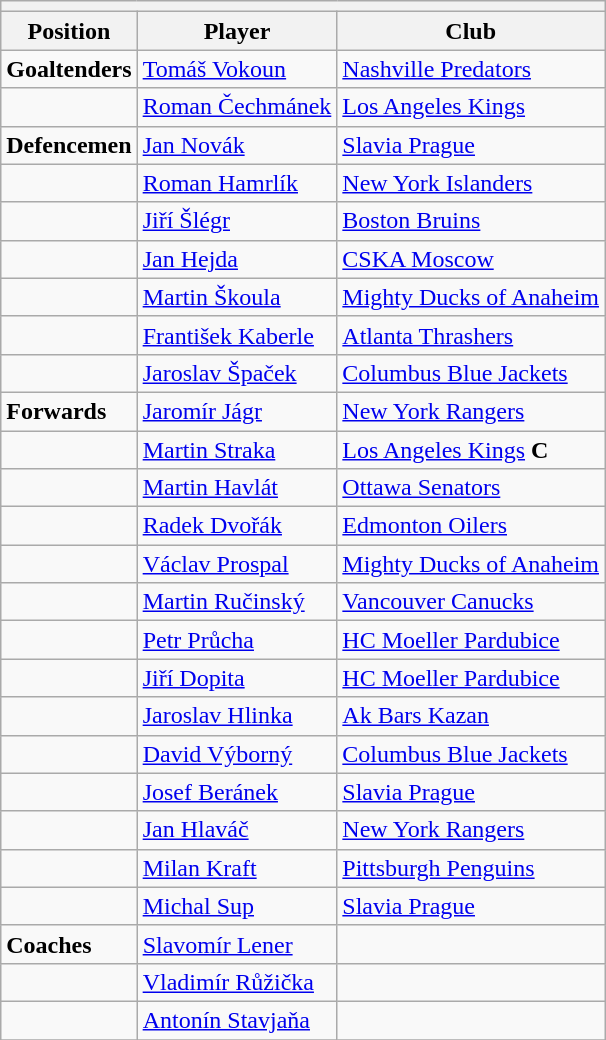<table class=wikitable>
<tr>
<th colspan="7"></th>
</tr>
<tr>
<th>Position</th>
<th>Player</th>
<th>Club</th>
</tr>
<tr>
<td><strong>Goaltenders</strong></td>
<td><a href='#'>Tomáš Vokoun</a></td>
<td><a href='#'>Nashville Predators</a></td>
</tr>
<tr>
<td></td>
<td><a href='#'>Roman Čechmánek</a></td>
<td><a href='#'>Los Angeles Kings</a></td>
</tr>
<tr>
<td><strong>Defencemen</strong></td>
<td><a href='#'>Jan Novák</a></td>
<td><a href='#'>Slavia Prague</a></td>
</tr>
<tr>
<td></td>
<td><a href='#'>Roman Hamrlík</a></td>
<td><a href='#'>New York Islanders</a></td>
</tr>
<tr>
<td></td>
<td><a href='#'>Jiří Šlégr</a></td>
<td><a href='#'>Boston Bruins</a></td>
</tr>
<tr>
<td></td>
<td><a href='#'>Jan Hejda</a></td>
<td><a href='#'>CSKA Moscow</a></td>
</tr>
<tr>
<td></td>
<td><a href='#'>Martin Škoula</a></td>
<td><a href='#'>Mighty Ducks of Anaheim</a></td>
</tr>
<tr>
<td></td>
<td><a href='#'>František Kaberle</a></td>
<td><a href='#'>Atlanta Thrashers</a></td>
</tr>
<tr>
<td></td>
<td><a href='#'>Jaroslav Špaček</a></td>
<td><a href='#'>Columbus Blue Jackets</a></td>
</tr>
<tr>
<td><strong>Forwards</strong></td>
<td><a href='#'>Jaromír Jágr</a></td>
<td><a href='#'>New York Rangers</a></td>
</tr>
<tr>
<td></td>
<td><a href='#'>Martin Straka</a></td>
<td><a href='#'>Los Angeles Kings</a> <strong>C</strong></td>
</tr>
<tr>
<td></td>
<td><a href='#'>Martin Havlát</a></td>
<td><a href='#'>Ottawa Senators</a></td>
</tr>
<tr>
<td></td>
<td><a href='#'>Radek Dvořák</a></td>
<td><a href='#'>Edmonton Oilers</a></td>
</tr>
<tr>
<td></td>
<td><a href='#'>Václav Prospal</a></td>
<td><a href='#'>Mighty Ducks of Anaheim</a></td>
</tr>
<tr>
<td></td>
<td><a href='#'>Martin Ručinský</a></td>
<td><a href='#'>Vancouver Canucks</a></td>
</tr>
<tr>
<td></td>
<td><a href='#'>Petr Průcha</a></td>
<td><a href='#'>HC Moeller Pardubice</a></td>
</tr>
<tr>
<td></td>
<td><a href='#'>Jiří Dopita</a></td>
<td><a href='#'>HC Moeller Pardubice</a></td>
</tr>
<tr>
<td></td>
<td><a href='#'>Jaroslav Hlinka</a></td>
<td><a href='#'>Ak Bars Kazan</a></td>
</tr>
<tr>
<td></td>
<td><a href='#'>David Výborný</a></td>
<td><a href='#'>Columbus Blue Jackets</a></td>
</tr>
<tr>
<td></td>
<td><a href='#'>Josef Beránek</a></td>
<td><a href='#'>Slavia Prague</a></td>
</tr>
<tr>
<td></td>
<td><a href='#'>Jan Hlaváč</a></td>
<td><a href='#'>New York Rangers</a></td>
</tr>
<tr>
<td></td>
<td><a href='#'>Milan Kraft</a></td>
<td><a href='#'>Pittsburgh Penguins</a></td>
</tr>
<tr>
<td></td>
<td><a href='#'>Michal Sup</a></td>
<td><a href='#'>Slavia Prague</a></td>
</tr>
<tr>
<td><strong>Coaches</strong></td>
<td><a href='#'>Slavomír Lener</a></td>
<td></td>
</tr>
<tr>
<td></td>
<td><a href='#'>Vladimír Růžička</a></td>
<td></td>
</tr>
<tr>
<td></td>
<td><a href='#'>Antonín Stavjaňa</a></td>
<td></td>
</tr>
<tr>
</tr>
</table>
